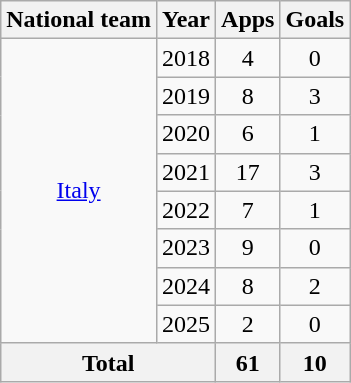<table class="wikitable" style="text-align:center">
<tr>
<th>National team</th>
<th>Year</th>
<th>Apps</th>
<th>Goals</th>
</tr>
<tr>
<td rowspan="8"><a href='#'>Italy</a></td>
<td>2018</td>
<td>4</td>
<td>0</td>
</tr>
<tr>
<td>2019</td>
<td>8</td>
<td>3</td>
</tr>
<tr>
<td>2020</td>
<td>6</td>
<td>1</td>
</tr>
<tr>
<td>2021</td>
<td>17</td>
<td>3</td>
</tr>
<tr>
<td>2022</td>
<td>7</td>
<td>1</td>
</tr>
<tr>
<td>2023</td>
<td>9</td>
<td>0</td>
</tr>
<tr>
<td>2024</td>
<td>8</td>
<td>2</td>
</tr>
<tr>
<td>2025</td>
<td>2</td>
<td>0</td>
</tr>
<tr>
<th colspan="2">Total</th>
<th>61</th>
<th>10</th>
</tr>
</table>
